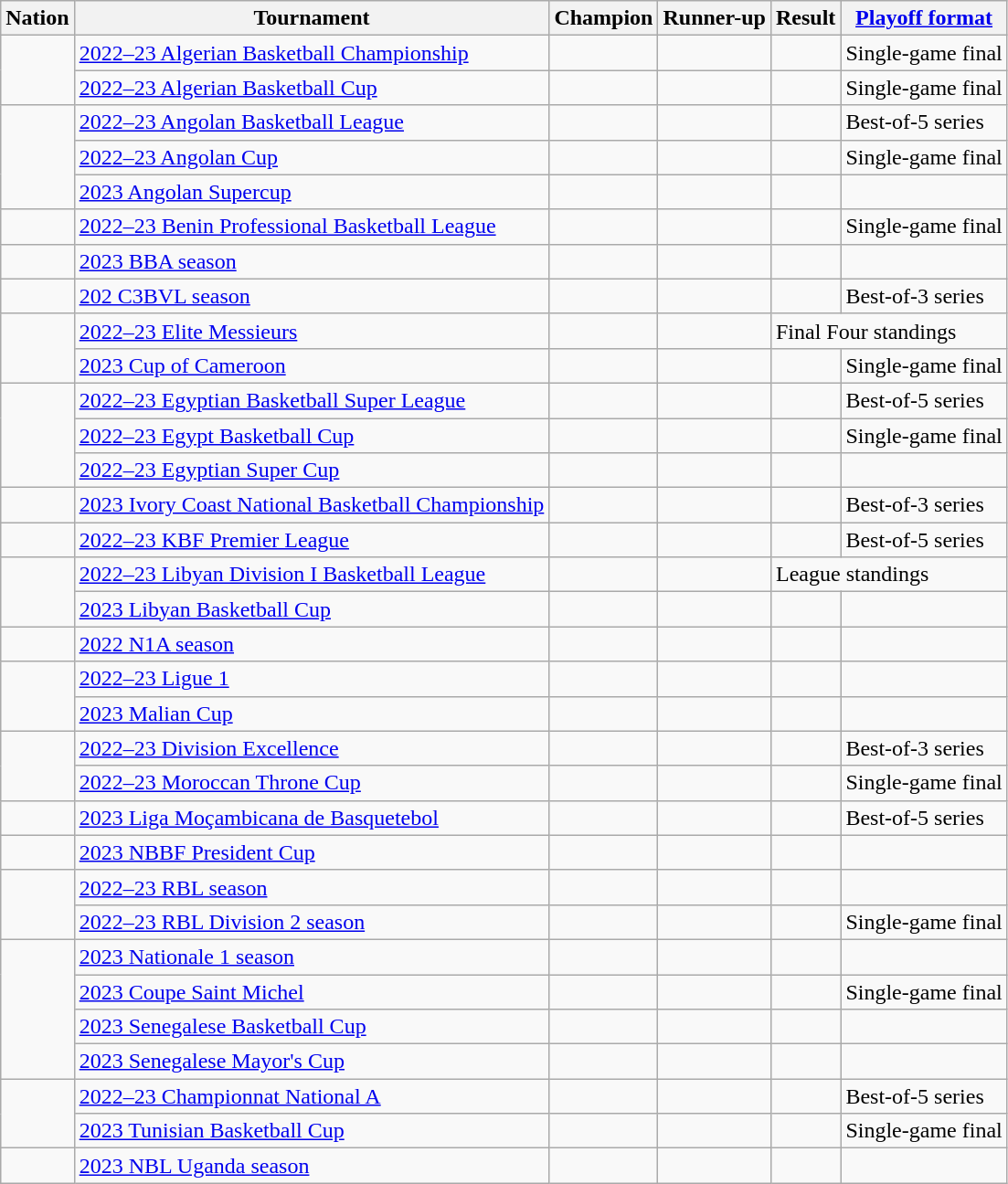<table class="wikitable">
<tr>
<th>Nation</th>
<th>Tournament</th>
<th>Champion</th>
<th>Runner-up</th>
<th>Result</th>
<th><a href='#'>Playoff format</a></th>
</tr>
<tr>
<td rowspan="2"></td>
<td><a href='#'>2022–23 Algerian Basketball Championship</a></td>
<td></td>
<td></td>
<td></td>
<td>Single-game final</td>
</tr>
<tr>
<td><a href='#'>2022–23 Algerian Basketball Cup</a></td>
<td></td>
<td></td>
<td></td>
<td>Single-game final</td>
</tr>
<tr>
<td rowspan="3"></td>
<td><a href='#'>2022–23 Angolan Basketball League</a></td>
<td></td>
<td></td>
<td></td>
<td>Best-of-5 series</td>
</tr>
<tr>
<td><a href='#'>2022–23 Angolan Cup</a></td>
<td></td>
<td></td>
<td></td>
<td>Single-game final</td>
</tr>
<tr>
<td><a href='#'>2023 Angolan Supercup</a></td>
<td></td>
<td></td>
<td></td>
<td></td>
</tr>
<tr>
<td></td>
<td><a href='#'>2022–23 Benin Professional Basketball League</a></td>
<td></td>
<td></td>
<td></td>
<td>Single-game final</td>
</tr>
<tr>
<td></td>
<td><a href='#'>2023 BBA season</a></td>
<td></td>
<td></td>
<td></td>
<td></td>
</tr>
<tr>
<td></td>
<td><a href='#'>202 C3BVL season</a></td>
<td></td>
<td></td>
<td></td>
<td>Best-of-3 series</td>
</tr>
<tr>
<td rowspan="2"></td>
<td><a href='#'>2022–23 Elite Messieurs</a></td>
<td></td>
<td></td>
<td colspan="2">Final Four standings</td>
</tr>
<tr>
<td><a href='#'>2023 Cup of Cameroon</a></td>
<td></td>
<td></td>
<td></td>
<td>Single-game final</td>
</tr>
<tr>
<td rowspan="3"></td>
<td><a href='#'>2022–23 Egyptian Basketball Super League</a></td>
<td></td>
<td></td>
<td></td>
<td>Best-of-5 series</td>
</tr>
<tr>
<td><a href='#'>2022–23 Egypt Basketball Cup</a></td>
<td></td>
<td></td>
<td></td>
<td>Single-game final</td>
</tr>
<tr>
<td><a href='#'>2022–23 Egyptian Super Cup</a></td>
<td></td>
<td></td>
<td></td>
<td></td>
</tr>
<tr>
<td></td>
<td><a href='#'>2023 Ivory Coast National Basketball Championship</a></td>
<td></td>
<td></td>
<td></td>
<td>Best-of-3 series</td>
</tr>
<tr>
<td></td>
<td><a href='#'>2022–23 KBF Premier League</a></td>
<td></td>
<td></td>
<td></td>
<td>Best-of-5 series</td>
</tr>
<tr>
<td rowspan=2></td>
<td><a href='#'>2022–23 Libyan Division I Basketball League</a></td>
<td></td>
<td></td>
<td colspan=2>League standings</td>
</tr>
<tr>
<td><a href='#'>2023 Libyan Basketball Cup</a></td>
<td></td>
<td></td>
<td></td>
<td></td>
</tr>
<tr>
<td></td>
<td><a href='#'>2022 N1A season</a></td>
<td></td>
<td></td>
<td></td>
<td></td>
</tr>
<tr>
<td rowspan=2></td>
<td><a href='#'>2022–23 Ligue 1</a></td>
<td></td>
<td></td>
<td></td>
<td></td>
</tr>
<tr>
<td><a href='#'>2023 Malian Cup</a></td>
<td></td>
<td></td>
<td></td>
<td></td>
</tr>
<tr>
<td rowspan="2"></td>
<td><a href='#'>2022–23 Division Excellence</a></td>
<td></td>
<td></td>
<td></td>
<td>Best-of-3 series</td>
</tr>
<tr>
<td><a href='#'>2022–23 Moroccan Throne Cup</a></td>
<td></td>
<td></td>
<td></td>
<td>Single-game final</td>
</tr>
<tr>
<td></td>
<td><a href='#'>2023 Liga Moçambicana de Basquetebol</a></td>
<td></td>
<td></td>
<td></td>
<td>Best-of-5 series</td>
</tr>
<tr>
<td></td>
<td><a href='#'>2023 NBBF President Cup</a></td>
<td></td>
<td></td>
<td></td>
<td></td>
</tr>
<tr>
<td rowspan="2"></td>
<td><a href='#'>2022–23 RBL season</a></td>
<td></td>
<td></td>
<td></td>
<td></td>
</tr>
<tr>
<td><a href='#'>2022–23 RBL Division 2 season</a></td>
<td></td>
<td></td>
<td></td>
<td>Single-game final</td>
</tr>
<tr>
<td rowspan="4"></td>
<td><a href='#'>2023 Nationale 1 season</a></td>
<td></td>
<td></td>
<td></td>
<td></td>
</tr>
<tr>
<td><a href='#'>2023 Coupe Saint Michel</a></td>
<td></td>
<td></td>
<td></td>
<td>Single-game final</td>
</tr>
<tr>
<td><a href='#'>2023 Senegalese Basketball Cup</a></td>
<td></td>
<td></td>
<td></td>
<td></td>
</tr>
<tr>
<td><a href='#'>2023 Senegalese Mayor's Cup</a></td>
<td></td>
<td></td>
<td></td>
<td></td>
</tr>
<tr>
<td rowspan="2"></td>
<td><a href='#'>2022–23 Championnat National A</a></td>
<td></td>
<td></td>
<td></td>
<td>Best-of-5 series</td>
</tr>
<tr>
<td><a href='#'>2023 Tunisian Basketball Cup</a></td>
<td></td>
<td></td>
<td></td>
<td>Single-game final</td>
</tr>
<tr>
<td></td>
<td><a href='#'>2023 NBL Uganda season</a></td>
<td></td>
<td></td>
<td></td>
<td></td>
</tr>
</table>
